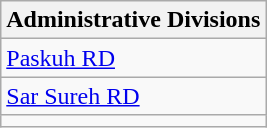<table class="wikitable">
<tr>
<th>Administrative Divisions</th>
</tr>
<tr>
<td><a href='#'>Paskuh RD</a></td>
</tr>
<tr>
<td><a href='#'>Sar Sureh RD</a></td>
</tr>
<tr>
<td colspan=1></td>
</tr>
</table>
